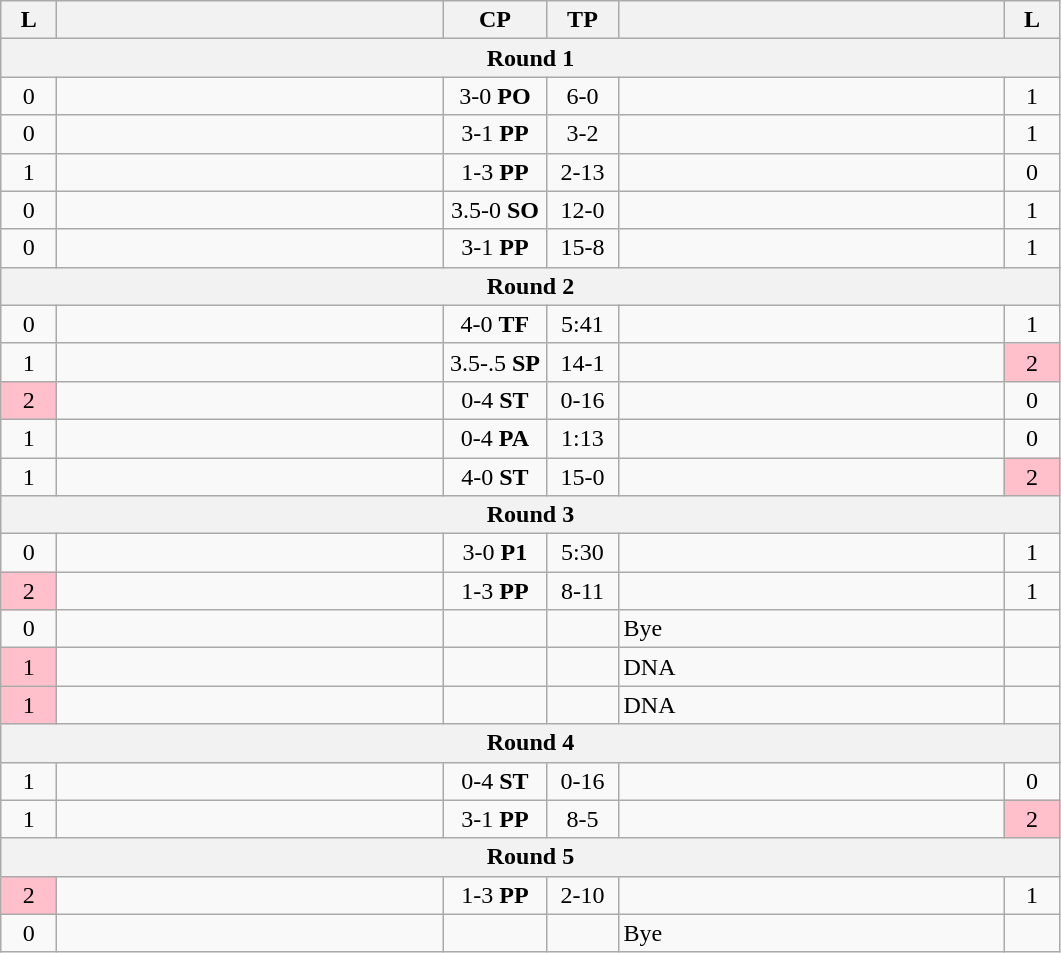<table class="wikitable" style="text-align: center;" |>
<tr>
<th width="30">L</th>
<th width="250"></th>
<th width="62">CP</th>
<th width="40">TP</th>
<th width="250"></th>
<th width="30">L</th>
</tr>
<tr>
<th colspan="7">Round 1</th>
</tr>
<tr>
<td>0</td>
<td style="text-align:left;"><strong></strong></td>
<td>3-0 <strong>PO</strong></td>
<td>6-0</td>
<td style="text-align:left;"></td>
<td>1</td>
</tr>
<tr>
<td>0</td>
<td style="text-align:left;"><strong></strong></td>
<td>3-1 <strong>PP</strong></td>
<td>3-2</td>
<td style="text-align:left;"></td>
<td>1</td>
</tr>
<tr>
<td>1</td>
<td style="text-align:left;"></td>
<td>1-3 <strong>PP</strong></td>
<td>2-13</td>
<td style="text-align:left;"><strong></strong></td>
<td>0</td>
</tr>
<tr>
<td>0</td>
<td style="text-align:left;"><strong></strong></td>
<td>3.5-0 <strong>SO</strong></td>
<td>12-0</td>
<td style="text-align:left;"></td>
<td>1</td>
</tr>
<tr>
<td>0</td>
<td style="text-align:left;"><strong></strong></td>
<td>3-1 <strong>PP</strong></td>
<td>15-8</td>
<td style="text-align:left;"></td>
<td>1</td>
</tr>
<tr>
<th colspan="7">Round 2</th>
</tr>
<tr>
<td>0</td>
<td style="text-align:left;"><strong></strong></td>
<td>4-0 <strong>TF</strong></td>
<td>5:41</td>
<td style="text-align:left;"></td>
<td>1</td>
</tr>
<tr>
<td>1</td>
<td style="text-align:left;"><strong></strong></td>
<td>3.5-.5 <strong>SP</strong></td>
<td>14-1</td>
<td style="text-align:left;"></td>
<td bgcolor=pink>2</td>
</tr>
<tr>
<td bgcolor=pink>2</td>
<td style="text-align:left;"></td>
<td>0-4 <strong>ST</strong></td>
<td>0-16</td>
<td style="text-align:left;"><strong></strong></td>
<td>0</td>
</tr>
<tr>
<td>1</td>
<td style="text-align:left;"></td>
<td>0-4 <strong>PA</strong></td>
<td>1:13</td>
<td style="text-align:left;"><strong></strong></td>
<td>0</td>
</tr>
<tr>
<td>1</td>
<td style="text-align:left;"><strong></strong></td>
<td>4-0 <strong>ST</strong></td>
<td>15-0</td>
<td style="text-align:left;"></td>
<td bgcolor=pink>2</td>
</tr>
<tr>
<th colspan="7">Round 3</th>
</tr>
<tr>
<td>0</td>
<td style="text-align:left;"><strong></strong></td>
<td>3-0 <strong>P1</strong></td>
<td>5:30</td>
<td style="text-align:left;"></td>
<td>1</td>
</tr>
<tr>
<td bgcolor=pink>2</td>
<td style="text-align:left;"></td>
<td>1-3 <strong>PP</strong></td>
<td>8-11</td>
<td style="text-align:left;"><strong></strong></td>
<td>1</td>
</tr>
<tr>
<td>0</td>
<td style="text-align:left;"><strong></strong></td>
<td></td>
<td></td>
<td style="text-align:left;">Bye</td>
<td></td>
</tr>
<tr>
<td bgcolor=pink>1</td>
<td style="text-align:left;"></td>
<td></td>
<td></td>
<td style="text-align:left;">DNA</td>
<td></td>
</tr>
<tr>
<td bgcolor=pink>1</td>
<td style="text-align:left;"></td>
<td></td>
<td></td>
<td style="text-align:left;">DNA</td>
<td></td>
</tr>
<tr>
<th colspan="7">Round 4</th>
</tr>
<tr>
<td>1</td>
<td style="text-align:left;"></td>
<td>0-4 <strong>ST</strong></td>
<td>0-16</td>
<td style="text-align:left;"><strong></strong></td>
<td>0</td>
</tr>
<tr>
<td>1</td>
<td style="text-align:left;"><strong></strong></td>
<td>3-1 <strong>PP</strong></td>
<td>8-5</td>
<td style="text-align:left;"></td>
<td bgcolor=pink>2</td>
</tr>
<tr>
<th colspan="7">Round 5</th>
</tr>
<tr>
<td bgcolor=pink>2</td>
<td style="text-align:left;"></td>
<td>1-3 <strong>PP</strong></td>
<td>2-10</td>
<td style="text-align:left;"><strong></strong></td>
<td>1</td>
</tr>
<tr>
<td>0</td>
<td style="text-align:left;"><strong></strong></td>
<td></td>
<td></td>
<td style="text-align:left;">Bye</td>
<td></td>
</tr>
</table>
